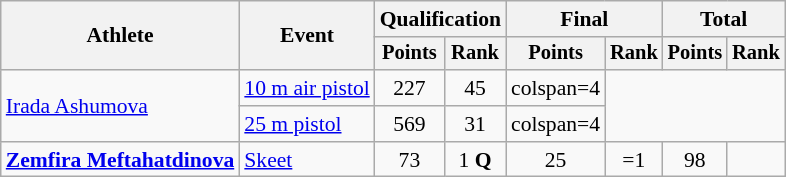<table class=wikitable style=font-size:90%;text-align:center>
<tr>
<th rowspan=2>Athlete</th>
<th rowspan=2>Event</th>
<th colspan=2>Qualification</th>
<th colspan=2>Final</th>
<th colspan=2>Total</th>
</tr>
<tr style=font-size:95%>
<th>Points</th>
<th>Rank</th>
<th>Points</th>
<th>Rank</th>
<th>Points</th>
<th>Rank</th>
</tr>
<tr>
<td align=left rowspan=2><a href='#'>Irada Ashumova</a></td>
<td align=left><a href='#'>10 m air pistol</a></td>
<td>227</td>
<td>45</td>
<td>colspan=4 </td>
</tr>
<tr>
<td align=left><a href='#'>25 m pistol</a></td>
<td>569</td>
<td>31</td>
<td>colspan=4 </td>
</tr>
<tr>
<td align=left><strong><a href='#'>Zemfira Meftahatdinova</a></strong></td>
<td align=left><a href='#'>Skeet</a></td>
<td>73</td>
<td>1 <strong>Q</strong></td>
<td>25</td>
<td>=1</td>
<td>98</td>
<td></td>
</tr>
</table>
